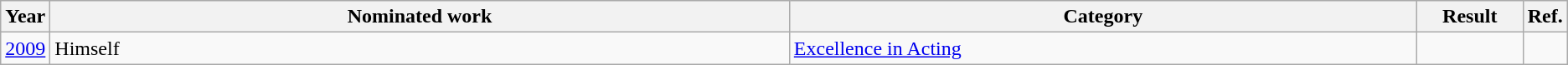<table class=wikitable>
<tr>
<th scope="col" style="width:1em;">Year</th>
<th scope="col" style="width:39em;">Nominated work</th>
<th scope="col" style="width:33em;">Category</th>
<th scope="col" style="width:5em;">Result</th>
<th scope="col" style="width:1em;">Ref.</th>
</tr>
<tr>
<td><a href='#'>2009</a></td>
<td>Himself</td>
<td><a href='#'>Excellence in Acting</a></td>
<td></td>
<td></td>
</tr>
</table>
